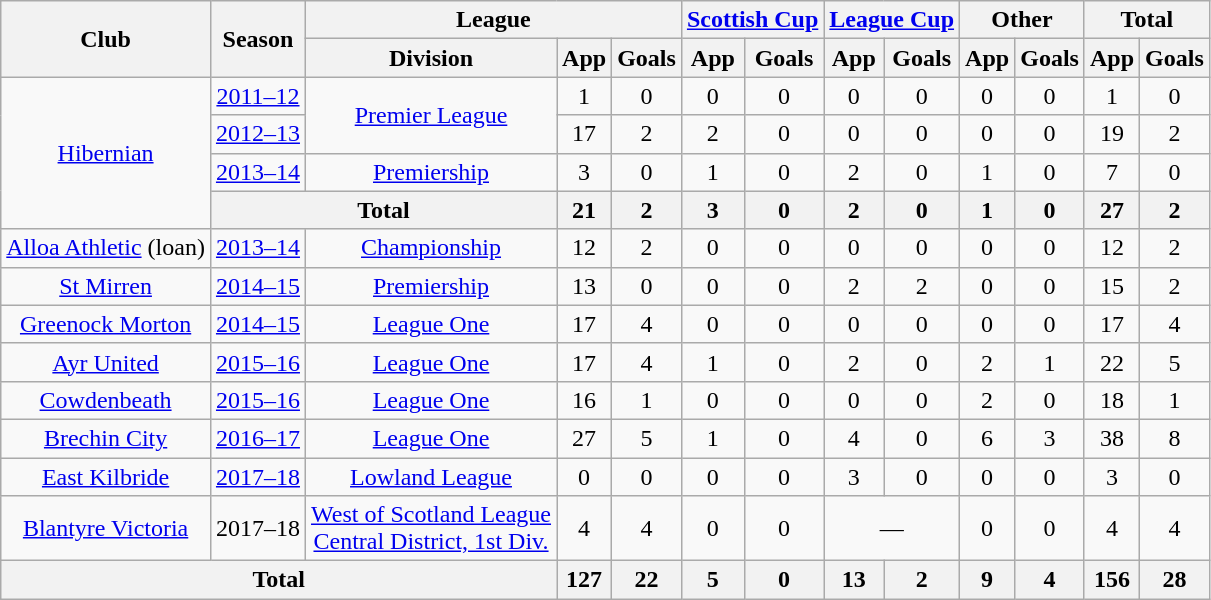<table class="wikitable" style="text-align:center">
<tr>
<th rowspan=2>Club</th>
<th rowspan=2>Season</th>
<th colspan=3>League</th>
<th colspan=2><a href='#'>Scottish Cup</a></th>
<th colspan=2><a href='#'>League Cup</a></th>
<th colspan=2>Other</th>
<th colspan=2>Total</th>
</tr>
<tr>
<th>Division</th>
<th>App</th>
<th>Goals</th>
<th>App</th>
<th>Goals</th>
<th>App</th>
<th>Goals</th>
<th>App</th>
<th>Goals</th>
<th>App</th>
<th>Goals</th>
</tr>
<tr>
<td rowspan="4"><a href='#'>Hibernian</a></td>
<td><a href='#'>2011–12</a></td>
<td rowspan="2"><a href='#'>Premier League</a></td>
<td>1</td>
<td>0</td>
<td>0</td>
<td>0</td>
<td>0</td>
<td>0</td>
<td>0</td>
<td>0</td>
<td>1</td>
<td>0</td>
</tr>
<tr>
<td><a href='#'>2012–13</a></td>
<td>17</td>
<td>2</td>
<td>2</td>
<td>0</td>
<td>0</td>
<td>0</td>
<td>0</td>
<td>0</td>
<td>19</td>
<td>2</td>
</tr>
<tr>
<td><a href='#'>2013–14</a></td>
<td><a href='#'>Premiership</a></td>
<td>3</td>
<td>0</td>
<td>1</td>
<td>0</td>
<td>2</td>
<td>0</td>
<td>1</td>
<td>0</td>
<td>7</td>
<td>0</td>
</tr>
<tr>
<th colspan="2">Total</th>
<th>21</th>
<th>2</th>
<th>3</th>
<th>0</th>
<th>2</th>
<th>0</th>
<th>1</th>
<th>0</th>
<th>27</th>
<th>2</th>
</tr>
<tr>
<td><a href='#'>Alloa Athletic</a> (loan)</td>
<td><a href='#'>2013–14</a></td>
<td><a href='#'>Championship</a></td>
<td>12</td>
<td>2</td>
<td>0</td>
<td>0</td>
<td>0</td>
<td>0</td>
<td>0</td>
<td>0</td>
<td>12</td>
<td>2</td>
</tr>
<tr>
<td><a href='#'>St Mirren</a></td>
<td><a href='#'>2014–15</a></td>
<td><a href='#'>Premiership</a></td>
<td>13</td>
<td>0</td>
<td>0</td>
<td>0</td>
<td>2</td>
<td>2</td>
<td>0</td>
<td>0</td>
<td>15</td>
<td>2</td>
</tr>
<tr>
<td><a href='#'>Greenock Morton</a></td>
<td><a href='#'>2014–15</a></td>
<td><a href='#'>League One</a></td>
<td>17</td>
<td>4</td>
<td>0</td>
<td>0</td>
<td>0</td>
<td>0</td>
<td>0</td>
<td>0</td>
<td>17</td>
<td>4</td>
</tr>
<tr>
<td><a href='#'>Ayr United</a></td>
<td><a href='#'>2015–16</a></td>
<td><a href='#'>League One</a></td>
<td>17</td>
<td>4</td>
<td>1</td>
<td>0</td>
<td>2</td>
<td>0</td>
<td>2</td>
<td>1</td>
<td>22</td>
<td>5</td>
</tr>
<tr>
<td><a href='#'>Cowdenbeath</a></td>
<td><a href='#'>2015–16</a></td>
<td><a href='#'>League One</a></td>
<td>16</td>
<td>1</td>
<td>0</td>
<td>0</td>
<td>0</td>
<td>0</td>
<td>2</td>
<td>0</td>
<td>18</td>
<td>1</td>
</tr>
<tr>
<td><a href='#'>Brechin City</a></td>
<td><a href='#'>2016–17</a></td>
<td><a href='#'>League One</a></td>
<td>27</td>
<td>5</td>
<td>1</td>
<td>0</td>
<td>4</td>
<td>0</td>
<td>6</td>
<td>3</td>
<td>38</td>
<td>8</td>
</tr>
<tr>
<td><a href='#'>East Kilbride</a></td>
<td><a href='#'>2017–18</a></td>
<td><a href='#'>Lowland League</a></td>
<td>0</td>
<td>0</td>
<td>0</td>
<td>0</td>
<td>3</td>
<td>0</td>
<td>0</td>
<td>0</td>
<td>3</td>
<td>0</td>
</tr>
<tr>
<td><a href='#'>Blantyre Victoria</a></td>
<td>2017–18</td>
<td><a href='#'>West of Scotland League<br>Central District, 1st Div.</a></td>
<td>4</td>
<td>4</td>
<td>0</td>
<td>0</td>
<td colspan="2">—</td>
<td>0</td>
<td>0</td>
<td>4</td>
<td>4</td>
</tr>
<tr>
<th colspan="3">Total</th>
<th>127</th>
<th>22</th>
<th>5</th>
<th>0</th>
<th>13</th>
<th>2</th>
<th>9</th>
<th>4</th>
<th>156</th>
<th>28</th>
</tr>
</table>
